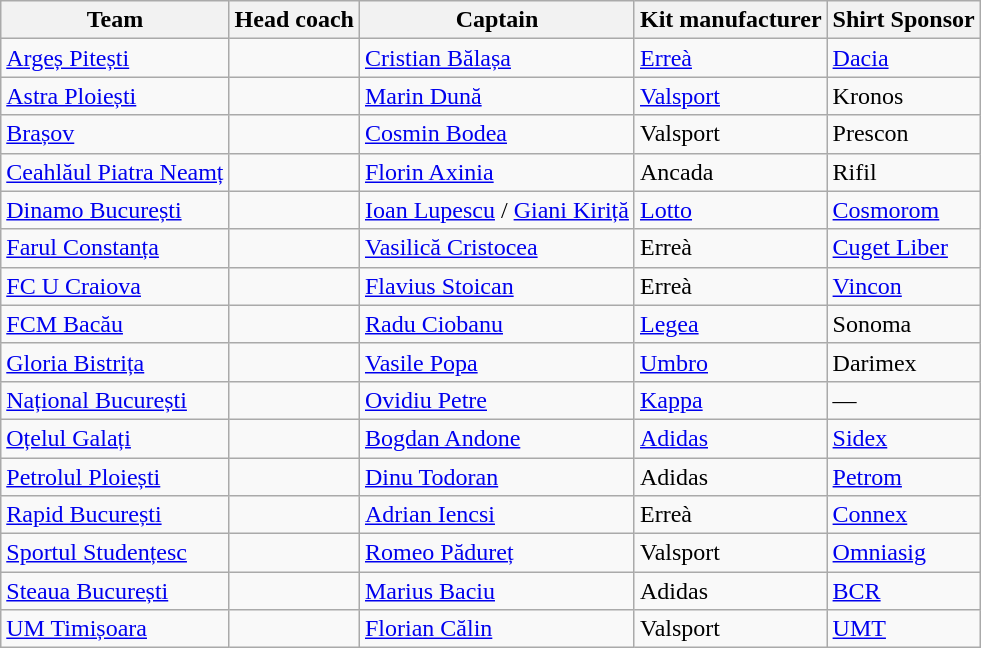<table class="wikitable sortable" style="text-align: left;">
<tr>
<th>Team</th>
<th>Head coach</th>
<th>Captain</th>
<th>Kit manufacturer</th>
<th>Shirt Sponsor</th>
</tr>
<tr>
<td><a href='#'>Argeș Pitești</a></td>
<td> </td>
<td> <a href='#'>Cristian Bălașa</a></td>
<td><a href='#'>Erreà</a></td>
<td><a href='#'>Dacia</a></td>
</tr>
<tr>
<td><a href='#'>Astra Ploiești</a></td>
<td> </td>
<td> <a href='#'>Marin Dună</a></td>
<td><a href='#'>Valsport</a></td>
<td>Kronos</td>
</tr>
<tr>
<td><a href='#'>Brașov</a></td>
<td> </td>
<td> <a href='#'>Cosmin Bodea</a></td>
<td>Valsport</td>
<td>Prescon</td>
</tr>
<tr>
<td><a href='#'>Ceahlăul Piatra Neamț</a></td>
<td> </td>
<td> <a href='#'>Florin Axinia</a></td>
<td>Ancada</td>
<td>Rifil</td>
</tr>
<tr>
<td><a href='#'>Dinamo București</a></td>
<td> </td>
<td> <a href='#'>Ioan Lupescu</a> / <a href='#'>Giani Kiriță</a></td>
<td><a href='#'>Lotto</a></td>
<td><a href='#'>Cosmorom</a></td>
</tr>
<tr>
<td><a href='#'>Farul Constanța</a></td>
<td> </td>
<td> <a href='#'>Vasilică Cristocea</a></td>
<td>Erreà</td>
<td><a href='#'>Cuget Liber</a></td>
</tr>
<tr>
<td><a href='#'>FC U Craiova</a></td>
<td> </td>
<td> <a href='#'>Flavius Stoican</a></td>
<td>Erreà</td>
<td><a href='#'>Vincon</a></td>
</tr>
<tr>
<td><a href='#'>FCM Bacău</a></td>
<td> </td>
<td> <a href='#'>Radu Ciobanu</a></td>
<td><a href='#'>Legea</a></td>
<td>Sonoma</td>
</tr>
<tr>
<td><a href='#'>Gloria Bistrița</a></td>
<td> </td>
<td> <a href='#'>Vasile Popa</a></td>
<td><a href='#'>Umbro</a></td>
<td>Darimex</td>
</tr>
<tr>
<td><a href='#'>Național București</a></td>
<td> </td>
<td> <a href='#'>Ovidiu Petre</a></td>
<td><a href='#'>Kappa</a></td>
<td>—</td>
</tr>
<tr>
<td><a href='#'>Oțelul Galați</a></td>
<td> </td>
<td> <a href='#'>Bogdan Andone</a></td>
<td><a href='#'>Adidas</a></td>
<td><a href='#'>Sidex</a></td>
</tr>
<tr>
<td><a href='#'>Petrolul Ploiești</a></td>
<td> </td>
<td> <a href='#'>Dinu Todoran</a></td>
<td>Adidas</td>
<td><a href='#'>Petrom</a></td>
</tr>
<tr>
<td><a href='#'>Rapid București</a></td>
<td> </td>
<td> <a href='#'>Adrian Iencsi</a></td>
<td>Erreà</td>
<td><a href='#'>Connex</a></td>
</tr>
<tr>
<td><a href='#'>Sportul Studențesc</a></td>
<td> </td>
<td> <a href='#'>Romeo Pădureț</a></td>
<td>Valsport</td>
<td><a href='#'>Omniasig</a></td>
</tr>
<tr>
<td><a href='#'>Steaua București</a></td>
<td> </td>
<td> <a href='#'>Marius Baciu</a></td>
<td>Adidas</td>
<td><a href='#'>BCR</a></td>
</tr>
<tr>
<td><a href='#'>UM Timișoara</a></td>
<td> </td>
<td> <a href='#'>Florian Călin</a></td>
<td>Valsport</td>
<td><a href='#'>UMT</a></td>
</tr>
</table>
